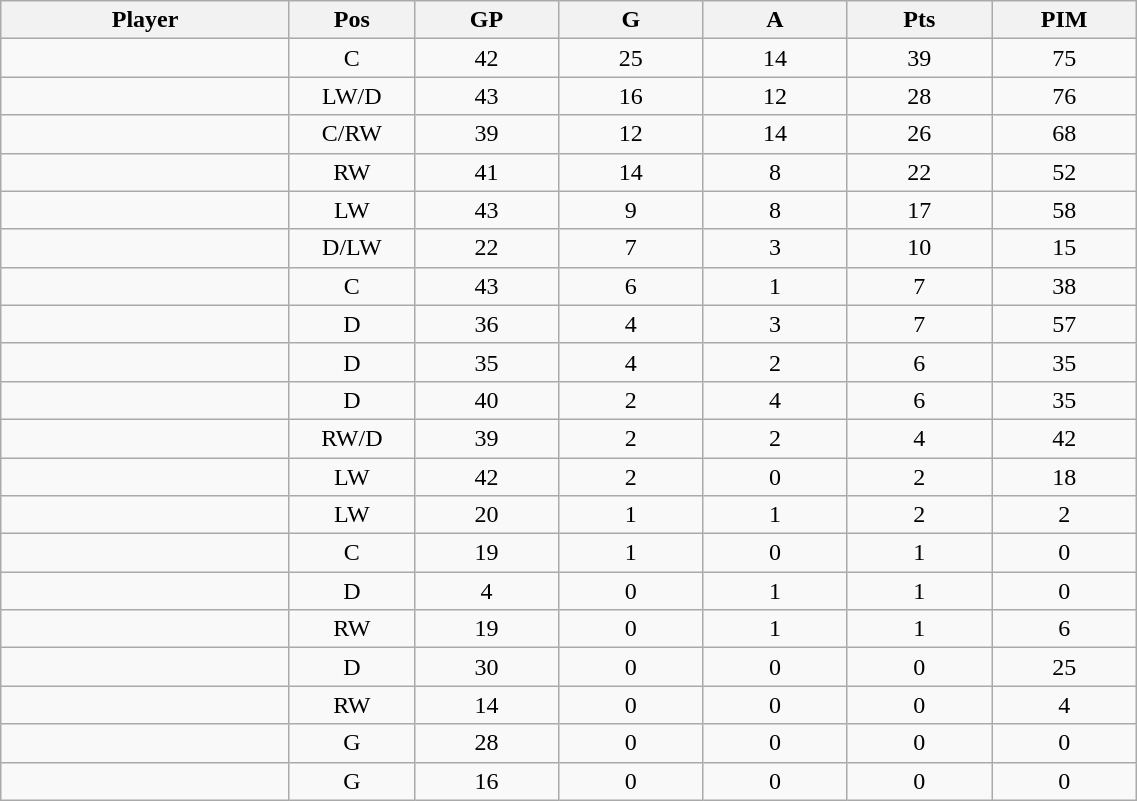<table class="wikitable sortable" width="60%">
<tr ALIGN="center">
<th bgcolor="#DDDDFF" width="10%">Player</th>
<th bgcolor="#DDDDFF" width="3%" title="Position">Pos</th>
<th bgcolor="#DDDDFF" width="5%" title="Games played">GP</th>
<th bgcolor="#DDDDFF" width="5%" title="Goals">G</th>
<th bgcolor="#DDDDFF" width="5%" title="Assists">A</th>
<th bgcolor="#DDDDFF" width="5%" title="Points">Pts</th>
<th bgcolor="#DDDDFF" width="5%" title="Penalties in Minutes">PIM</th>
</tr>
<tr align="center">
<td align="right"></td>
<td>C</td>
<td>42</td>
<td>25</td>
<td>14</td>
<td>39</td>
<td>75</td>
</tr>
<tr align="center">
<td align="right"></td>
<td>LW/D</td>
<td>43</td>
<td>16</td>
<td>12</td>
<td>28</td>
<td>76</td>
</tr>
<tr align="center">
<td align="right"></td>
<td>C/RW</td>
<td>39</td>
<td>12</td>
<td>14</td>
<td>26</td>
<td>68</td>
</tr>
<tr align="center">
<td align="right"></td>
<td>RW</td>
<td>41</td>
<td>14</td>
<td>8</td>
<td>22</td>
<td>52</td>
</tr>
<tr align="center">
<td align="right"></td>
<td>LW</td>
<td>43</td>
<td>9</td>
<td>8</td>
<td>17</td>
<td>58</td>
</tr>
<tr align="center">
<td align="right"></td>
<td>D/LW</td>
<td>22</td>
<td>7</td>
<td>3</td>
<td>10</td>
<td>15</td>
</tr>
<tr align="center">
<td align="right"></td>
<td>C</td>
<td>43</td>
<td>6</td>
<td>1</td>
<td>7</td>
<td>38</td>
</tr>
<tr align="center">
<td align="right"></td>
<td>D</td>
<td>36</td>
<td>4</td>
<td>3</td>
<td>7</td>
<td>57</td>
</tr>
<tr align="center">
<td align="right"></td>
<td>D</td>
<td>35</td>
<td>4</td>
<td>2</td>
<td>6</td>
<td>35</td>
</tr>
<tr align="center">
<td align="right"></td>
<td>D</td>
<td>40</td>
<td>2</td>
<td>4</td>
<td>6</td>
<td>35</td>
</tr>
<tr align="center">
<td align="right"></td>
<td>RW/D</td>
<td>39</td>
<td>2</td>
<td>2</td>
<td>4</td>
<td>42</td>
</tr>
<tr align="center">
<td align="right"></td>
<td>LW</td>
<td>42</td>
<td>2</td>
<td>0</td>
<td>2</td>
<td>18</td>
</tr>
<tr align="center">
<td align="right"></td>
<td>LW</td>
<td>20</td>
<td>1</td>
<td>1</td>
<td>2</td>
<td>2</td>
</tr>
<tr align="center">
<td align="right"></td>
<td>C</td>
<td>19</td>
<td>1</td>
<td>0</td>
<td>1</td>
<td>0</td>
</tr>
<tr align="center">
<td align="right"></td>
<td>D</td>
<td>4</td>
<td>0</td>
<td>1</td>
<td>1</td>
<td>0</td>
</tr>
<tr align="center">
<td align="right"></td>
<td>RW</td>
<td>19</td>
<td>0</td>
<td>1</td>
<td>1</td>
<td>6</td>
</tr>
<tr align="center">
<td align="right"></td>
<td>D</td>
<td>30</td>
<td>0</td>
<td>0</td>
<td>0</td>
<td>25</td>
</tr>
<tr align="center">
<td align="right"></td>
<td>RW</td>
<td>14</td>
<td>0</td>
<td>0</td>
<td>0</td>
<td>4</td>
</tr>
<tr align="center">
<td align="right"></td>
<td>G</td>
<td>28</td>
<td>0</td>
<td>0</td>
<td>0</td>
<td>0</td>
</tr>
<tr align="center">
<td align="right"></td>
<td>G</td>
<td>16</td>
<td>0</td>
<td>0</td>
<td>0</td>
<td>0</td>
</tr>
</table>
